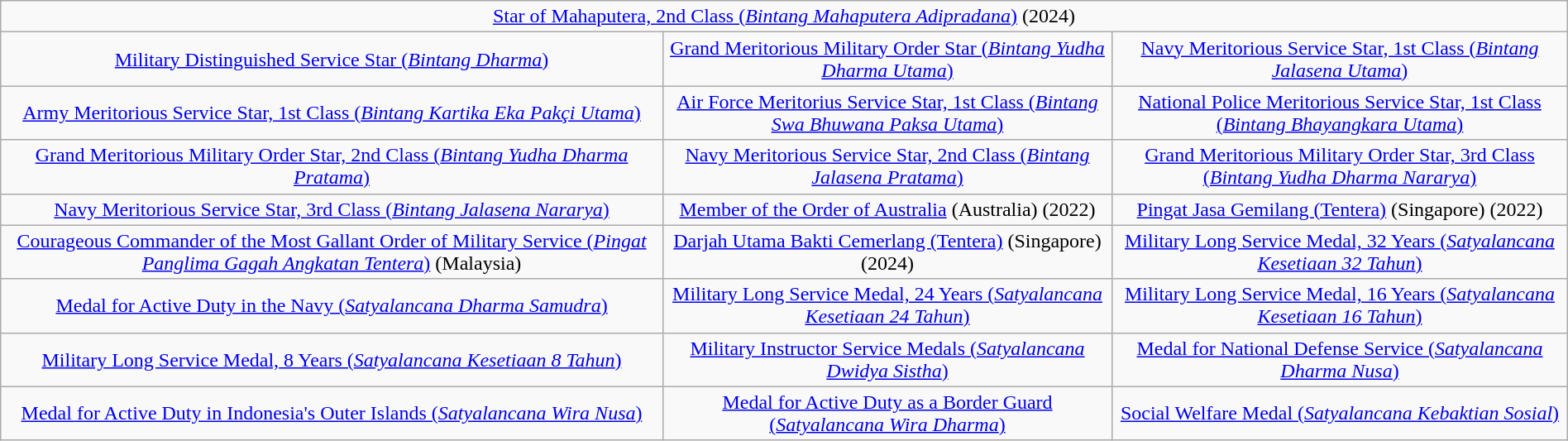<table class="wikitable" style="margin:1em auto; text-align:center;">
<tr>
<td colspan="9"><a href='#'>Star of Mahaputera, 2nd Class (<em>Bintang Mahaputera Adipradana</em>)</a> (2024)</td>
</tr>
<tr>
<td colspan="3"><a href='#'>Military Distinguished Service Star (<em>Bintang Dharma</em>)</a></td>
<td colspan="3"><a href='#'>Grand Meritorious Military Order Star (<em>Bintang Yudha Dharma Utama</em>)</a></td>
<td colspan="3"><a href='#'>Navy Meritorious Service Star, 1st Class (<em>Bintang Jalasena Utama</em>)</a></td>
</tr>
<tr>
<td colspan="3"><a href='#'>Army Meritorious Service Star, 1st Class (<em>Bintang Kartika Eka Pakçi Utama</em>)</a></td>
<td colspan="3"><a href='#'>Air Force Meritorius Service Star, 1st Class (<em>Bintang Swa Bhuwana Paksa Utama</em>)</a></td>
<td colspan="3"><a href='#'>National Police Meritorious Service Star, 1st Class (<em>Bintang Bhayangkara Utama</em>)</a></td>
</tr>
<tr>
<td colspan="3"><a href='#'>Grand Meritorious Military Order Star, 2nd Class (<em>Bintang Yudha Dharma Pratama</em>)</a></td>
<td colspan="3"><a href='#'>Navy Meritorious Service Star, 2nd Class (<em>Bintang Jalasena Pratama</em>)</a></td>
<td colspan="3"><a href='#'>Grand Meritorious Military Order Star, 3rd Class (<em>Bintang Yudha Dharma Nararya</em>)</a></td>
</tr>
<tr>
<td colspan="3"><a href='#'>Navy Meritorious Service Star, 3rd Class (<em>Bintang Jalasena Nararya</em>)</a></td>
<td colspan="3"><a href='#'>Member of the Order of Australia</a> (Australia) (2022)</td>
<td colspan="3"><a href='#'>Pingat Jasa Gemilang (Tentera)</a> (Singapore) (2022)</td>
</tr>
<tr>
<td colspan="3"><a href='#'>Courageous Commander of the Most Gallant Order of Military Service (<em>Pingat Panglima Gagah Angkatan Tentera</em>)</a> (Malaysia)</td>
<td colspan="3"><a href='#'>Darjah Utama Bakti Cemerlang (Tentera)</a> (Singapore) (2024)</td>
<td colspan="3"><a href='#'>Military Long Service Medal, 32 Years (<em>Satyalancana Kesetiaan 32 Tahun</em>)</a></td>
</tr>
<tr>
<td colspan="3"><a href='#'>Medal for Active Duty in the Navy (<em>Satyalancana Dharma Samudra</em>)</a></td>
<td colspan="3"><a href='#'>Military Long Service Medal, 24 Years (<em>Satyalancana Kesetiaan 24 Tahun</em>)</a></td>
<td colspan="3"><a href='#'>Military Long Service Medal, 16 Years (<em>Satyalancana Kesetiaan 16 Tahun</em>)</a></td>
</tr>
<tr>
<td colspan="3"><a href='#'>Military Long Service Medal, 8 Years (<em>Satyalancana Kesetiaan 8 Tahun</em>)</a></td>
<td colspan="3"><a href='#'>Military Instructor Service Medals (<em>Satyalancana Dwidya Sistha</em>)</a></td>
<td colspan="3"><a href='#'>Medal for National Defense Service (<em>Satyalancana Dharma Nusa</em>)</a></td>
</tr>
<tr>
<td colspan="3"><a href='#'>Medal for Active Duty in Indonesia's Outer Islands (<em>Satyalancana Wira Nusa</em>)</a></td>
<td colspan="3"><a href='#'>Medal for Active Duty as a Border Guard (<em>Satyalancana Wira Dharma</em>)</a></td>
<td colspan="3"><a href='#'>Social Welfare Medal (<em>Satyalancana Kebaktian Sosial</em>)</a></td>
</tr>
</table>
